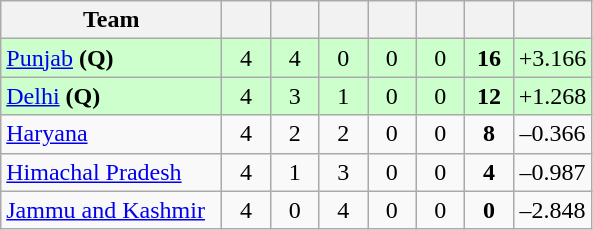<table class="wikitable" style="text-align:center">
<tr>
<th style="width:140px;">Team</th>
<th style="width:25px;"></th>
<th style="width:25px;"></th>
<th style="width:25px;"></th>
<th style="width:25px;"></th>
<th style="width:25px;"></th>
<th style="width:25px;"></th>
<th style="width:40px;"></th>
</tr>
<tr style="background:#cfc;">
<td style="text-align:left"><a href='#'>Punjab</a> <strong>(Q)</strong></td>
<td>4</td>
<td>4</td>
<td>0</td>
<td>0</td>
<td>0</td>
<td><strong>16</strong></td>
<td>+3.166</td>
</tr>
<tr style="background:#cfc;">
<td style="text-align:left"><a href='#'>Delhi</a> <strong>(Q)</strong></td>
<td>4</td>
<td>3</td>
<td>1</td>
<td>0</td>
<td>0</td>
<td><strong>12</strong></td>
<td>+1.268</td>
</tr>
<tr>
<td style="text-align:left"><a href='#'>Haryana</a></td>
<td>4</td>
<td>2</td>
<td>2</td>
<td>0</td>
<td>0</td>
<td><strong>8</strong></td>
<td>–0.366</td>
</tr>
<tr>
<td style="text-align:left"><a href='#'>Himachal Pradesh</a></td>
<td>4</td>
<td>1</td>
<td>3</td>
<td>0</td>
<td>0</td>
<td><strong>4</strong></td>
<td>–0.987</td>
</tr>
<tr>
<td style="text-align:left"><a href='#'>Jammu and Kashmir</a></td>
<td>4</td>
<td>0</td>
<td>4</td>
<td>0</td>
<td>0</td>
<td><strong>0</strong></td>
<td>–2.848</td>
</tr>
</table>
